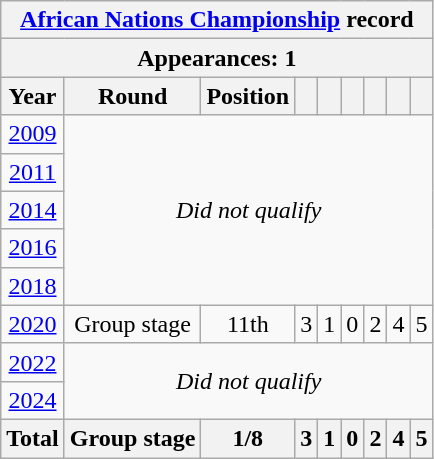<table class="wikitable" style="text-align: center;">
<tr>
<th colspan=9><a href='#'>African Nations Championship</a> record</th>
</tr>
<tr>
<th colspan=9>Appearances: 1</th>
</tr>
<tr>
<th>Year</th>
<th>Round</th>
<th>Position</th>
<th></th>
<th></th>
<th></th>
<th></th>
<th></th>
<th></th>
</tr>
<tr>
<td> <a href='#'>2009</a></td>
<td colspan=8 rowspan=5><em>Did not qualify</em></td>
</tr>
<tr>
<td> <a href='#'>2011</a></td>
</tr>
<tr>
<td> <a href='#'>2014</a></td>
</tr>
<tr>
<td> <a href='#'>2016</a></td>
</tr>
<tr>
<td> <a href='#'>2018</a></td>
</tr>
<tr>
<td> <a href='#'>2020</a></td>
<td>Group stage</td>
<td>11th</td>
<td>3</td>
<td>1</td>
<td>0</td>
<td>2</td>
<td>4</td>
<td>5</td>
</tr>
<tr>
<td> <a href='#'>2022</a></td>
<td colspan=8 rowspan=2><em>Did not qualify</em></td>
</tr>
<tr>
<td>   <a href='#'>2024</a></td>
</tr>
<tr>
<th>Total</th>
<th>Group stage</th>
<th>1/8</th>
<th>3</th>
<th>1</th>
<th>0</th>
<th>2</th>
<th>4</th>
<th>5</th>
</tr>
</table>
